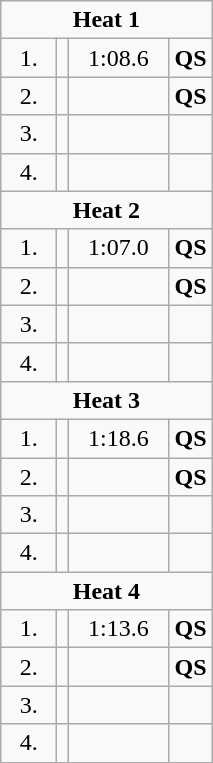<table class=wikitable style="text-align:center">
<tr>
<td colspan=4><strong>Heat 1</strong></td>
</tr>
<tr>
<td width=30>1.</td>
<td align=left></td>
<td width=60>1:08.6</td>
<td><strong>QS</strong></td>
</tr>
<tr>
<td>2.</td>
<td align=left></td>
<td></td>
<td><strong>QS</strong></td>
</tr>
<tr>
<td>3.</td>
<td align=left></td>
<td></td>
<td></td>
</tr>
<tr>
<td>4.</td>
<td align=left></td>
<td></td>
<td></td>
</tr>
<tr>
<td colspan=4><strong>Heat 2</strong></td>
</tr>
<tr>
<td>1.</td>
<td align=left></td>
<td>1:07.0</td>
<td><strong>QS</strong></td>
</tr>
<tr>
<td>2.</td>
<td align=left></td>
<td></td>
<td><strong>QS</strong></td>
</tr>
<tr>
<td>3.</td>
<td align=left></td>
<td></td>
<td></td>
</tr>
<tr>
<td>4.</td>
<td align=left></td>
<td></td>
<td></td>
</tr>
<tr>
<td colspan=4><strong>Heat 3</strong></td>
</tr>
<tr>
<td>1.</td>
<td align=left></td>
<td>1:18.6</td>
<td><strong>QS</strong></td>
</tr>
<tr>
<td>2.</td>
<td align=left></td>
<td></td>
<td><strong>QS</strong></td>
</tr>
<tr>
<td>3.</td>
<td align=left></td>
<td></td>
<td></td>
</tr>
<tr>
<td>4.</td>
<td align=left></td>
<td></td>
<td></td>
</tr>
<tr>
<td colspan=4><strong>Heat 4</strong></td>
</tr>
<tr>
<td>1.</td>
<td align=left></td>
<td>1:13.6</td>
<td><strong>QS</strong></td>
</tr>
<tr>
<td>2.</td>
<td align=left></td>
<td></td>
<td><strong>QS</strong></td>
</tr>
<tr>
<td>3.</td>
<td align=left></td>
<td></td>
<td></td>
</tr>
<tr>
<td>4.</td>
<td align=left></td>
<td></td>
<td></td>
</tr>
</table>
